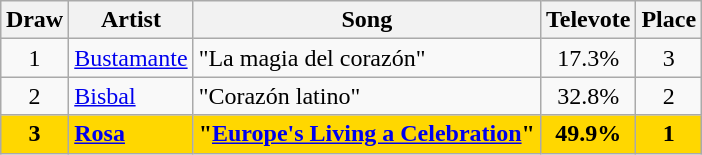<table class="wikitable sortable" style="margin: 1em auto 1em auto; text-align:center">
<tr>
<th>Draw</th>
<th>Artist</th>
<th>Song</th>
<th>Televote</th>
<th>Place</th>
</tr>
<tr>
<td>1</td>
<td align="left"><a href='#'>Bustamante</a></td>
<td align="left">"La magia del corazón"</td>
<td>17.3%</td>
<td>3</td>
</tr>
<tr>
<td>2</td>
<td align="left"><a href='#'>Bisbal</a></td>
<td align="left">"Corazón latino"</td>
<td>32.8%</td>
<td>2</td>
</tr>
<tr style="font-weight:bold; background:gold;">
<td>3</td>
<td align="left"><a href='#'>Rosa</a></td>
<td align="left">"<a href='#'>Europe's Living a Celebration</a>"</td>
<td>49.9%</td>
<td>1</td>
</tr>
</table>
